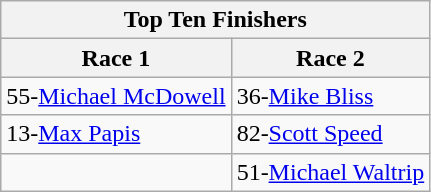<table class="wikitable">
<tr>
<th colspan="2">Top Ten Finishers</th>
</tr>
<tr>
<th>Race 1</th>
<th>Race 2</th>
</tr>
<tr>
<td>55-<a href='#'>Michael McDowell</a></td>
<td>36-<a href='#'>Mike Bliss</a></td>
</tr>
<tr>
<td>13-<a href='#'>Max Papis</a></td>
<td>82-<a href='#'>Scott Speed</a></td>
</tr>
<tr>
<td></td>
<td>51-<a href='#'>Michael Waltrip</a></td>
</tr>
</table>
